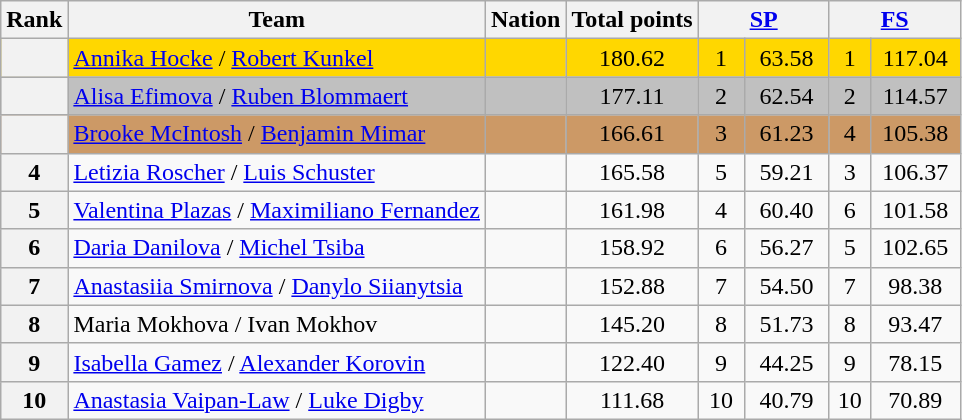<table class="wikitable sortable" style="text-align:left">
<tr>
<th scope="col">Rank</th>
<th scope="col">Team</th>
<th scope="col">Nation</th>
<th scope="col">Total points</th>
<th scope="col" colspan="2" width="80px"><a href='#'>SP</a></th>
<th scope="col" colspan="2" width="80px"><a href='#'>FS</a></th>
</tr>
<tr bgcolor="gold">
<th scope="row"></th>
<td><a href='#'>Annika Hocke</a> / <a href='#'>Robert Kunkel</a></td>
<td></td>
<td align="center">180.62</td>
<td align="center">1</td>
<td align="center">63.58</td>
<td align="center">1</td>
<td align="center">117.04</td>
</tr>
<tr bgcolor="silver">
<th scope="row"></th>
<td><a href='#'>Alisa Efimova</a> / <a href='#'>Ruben Blommaert</a></td>
<td></td>
<td align="center">177.11</td>
<td align="center">2</td>
<td align="center">62.54</td>
<td align="center">2</td>
<td align="center">114.57</td>
</tr>
<tr bgcolor="cc9966">
<th scope="row"></th>
<td><a href='#'>Brooke McIntosh</a> / <a href='#'>Benjamin Mimar</a></td>
<td></td>
<td align="center">166.61</td>
<td align="center">3</td>
<td align="center">61.23</td>
<td align="center">4</td>
<td align="center">105.38</td>
</tr>
<tr>
<th scope="row">4</th>
<td><a href='#'>Letizia Roscher</a> / <a href='#'>Luis Schuster</a></td>
<td></td>
<td align="center">165.58</td>
<td align="center">5</td>
<td align="center">59.21</td>
<td align="center">3</td>
<td align="center">106.37</td>
</tr>
<tr>
<th scope="row">5</th>
<td><a href='#'>Valentina Plazas</a> / <a href='#'>Maximiliano Fernandez</a></td>
<td></td>
<td align="center">161.98</td>
<td align="center">4</td>
<td align="center">60.40</td>
<td align="center">6</td>
<td align="center">101.58</td>
</tr>
<tr>
<th scope="row">6</th>
<td><a href='#'>Daria Danilova</a> / <a href='#'>Michel Tsiba</a></td>
<td></td>
<td align="center">158.92</td>
<td align="center">6</td>
<td align="center">56.27</td>
<td align="center">5</td>
<td align="center">102.65</td>
</tr>
<tr>
<th scope="row">7</th>
<td><a href='#'>Anastasiia Smirnova</a> / <a href='#'>Danylo Siianytsia</a></td>
<td></td>
<td align="center">152.88</td>
<td align="center">7</td>
<td align="center">54.50</td>
<td align="center">7</td>
<td align="center">98.38</td>
</tr>
<tr>
<th scope="row">8</th>
<td>Maria Mokhova / Ivan Mokhov</td>
<td></td>
<td align="center">145.20</td>
<td align="center">8</td>
<td align="center">51.73</td>
<td align="center">8</td>
<td align="center">93.47</td>
</tr>
<tr>
<th scope="row">9</th>
<td><a href='#'>Isabella Gamez</a> / <a href='#'>Alexander Korovin</a></td>
<td></td>
<td align="center">122.40</td>
<td align="center">9</td>
<td align="center">44.25</td>
<td align="center">9</td>
<td align="center">78.15</td>
</tr>
<tr>
<th scope="row">10</th>
<td><a href='#'>Anastasia Vaipan-Law</a> / <a href='#'>Luke Digby</a></td>
<td></td>
<td align="center">111.68</td>
<td align="center">10</td>
<td align="center">40.79</td>
<td align="center">10</td>
<td align="center">70.89</td>
</tr>
</table>
